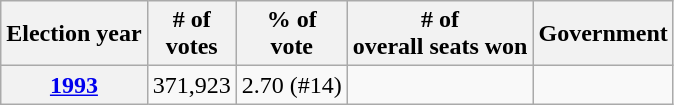<table class=wikitable>
<tr>
<th>Election year</th>
<th># of<br>votes</th>
<th>% of<br>vote</th>
<th># of<br>overall seats won</th>
<th>Government</th>
</tr>
<tr>
<th><a href='#'>1993</a></th>
<td>371,923</td>
<td>2.70 (#14)</td>
<td></td>
<td></td>
</tr>
</table>
